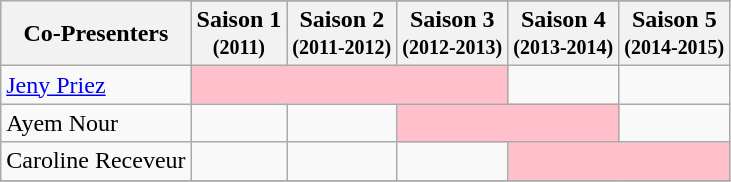<table class="wikitable">
<tr>
<th rowspan="2">Co-Presenters</th>
</tr>
<tr>
<th>Saison 1<br><small>(2011)</small></th>
<th>Saison 2<br><small>(2011-2012)</small></th>
<th>Saison 3<br><small>(2012-2013)</small></th>
<th>Saison 4<br><small>(2013-2014)</small></th>
<th>Saison 5<br><small>(2014-2015)</small></th>
</tr>
<tr>
<td><a href='#'>Jeny Priez</a></td>
<td colspan="3" align="center" bgcolor="pink"></td>
<td></td>
<td></td>
</tr>
<tr>
<td>Ayem Nour</td>
<td></td>
<td></td>
<td colspan="2" align="center" bgcolor="pink"></td>
<td></td>
</tr>
<tr>
<td>Caroline Receveur</td>
<td></td>
<td></td>
<td></td>
<td colspan="2" align="center" bgcolor="pink"></td>
</tr>
<tr>
</tr>
</table>
